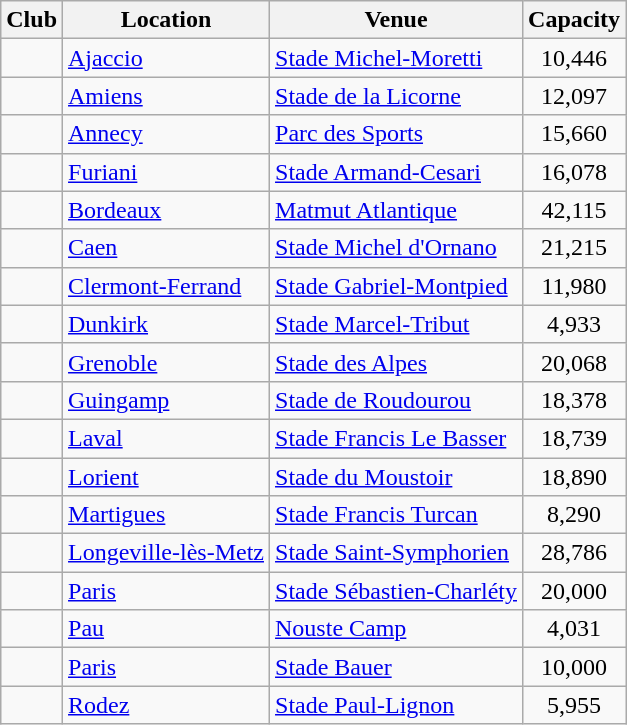<table class="wikitable sortable">
<tr>
<th>Club</th>
<th>Location</th>
<th>Venue</th>
<th>Capacity</th>
</tr>
<tr>
<td></td>
<td><a href='#'>Ajaccio</a></td>
<td><a href='#'>Stade Michel-Moretti</a></td>
<td align="center">10,446</td>
</tr>
<tr>
<td></td>
<td><a href='#'>Amiens</a></td>
<td><a href='#'>Stade de la Licorne</a></td>
<td align="center">12,097</td>
</tr>
<tr>
<td></td>
<td><a href='#'>Annecy</a></td>
<td><a href='#'>Parc des Sports</a></td>
<td align="center">15,660</td>
</tr>
<tr>
<td></td>
<td><a href='#'>Furiani</a></td>
<td><a href='#'>Stade Armand-Cesari</a></td>
<td align="center">16,078</td>
</tr>
<tr>
<td></td>
<td><a href='#'>Bordeaux</a></td>
<td><a href='#'>Matmut Atlantique</a></td>
<td align="center">42,115</td>
</tr>
<tr>
<td></td>
<td><a href='#'>Caen</a></td>
<td><a href='#'>Stade Michel d'Ornano</a></td>
<td align="center">21,215</td>
</tr>
<tr>
<td></td>
<td><a href='#'>Clermont-Ferrand</a></td>
<td><a href='#'>Stade Gabriel-Montpied</a></td>
<td align="center">11,980</td>
</tr>
<tr>
<td></td>
<td><a href='#'>Dunkirk</a></td>
<td><a href='#'>Stade Marcel-Tribut</a></td>
<td align="center">4,933</td>
</tr>
<tr>
<td></td>
<td><a href='#'>Grenoble</a></td>
<td><a href='#'>Stade des Alpes</a></td>
<td align="center">20,068</td>
</tr>
<tr>
<td></td>
<td><a href='#'>Guingamp</a></td>
<td><a href='#'>Stade de Roudourou</a></td>
<td align="center">18,378</td>
</tr>
<tr>
<td></td>
<td><a href='#'>Laval</a></td>
<td><a href='#'>Stade Francis Le Basser</a></td>
<td align="center">18,739</td>
</tr>
<tr>
<td></td>
<td><a href='#'>Lorient</a></td>
<td><a href='#'>Stade du Moustoir</a></td>
<td align="center">18,890</td>
</tr>
<tr>
<td></td>
<td><a href='#'>Martigues</a></td>
<td><a href='#'>Stade Francis Turcan</a></td>
<td align="center">8,290</td>
</tr>
<tr>
<td></td>
<td><a href='#'>Longeville-lès-Metz</a></td>
<td><a href='#'>Stade Saint-Symphorien</a></td>
<td align="center">28,786</td>
</tr>
<tr>
<td></td>
<td><a href='#'>Paris</a> </td>
<td><a href='#'>Stade Sébastien-Charléty</a></td>
<td align="center">20,000</td>
</tr>
<tr>
<td></td>
<td><a href='#'>Pau</a></td>
<td><a href='#'>Nouste Camp</a></td>
<td align="center">4,031</td>
</tr>
<tr>
<td></td>
<td><a href='#'>Paris</a> </td>
<td><a href='#'>Stade Bauer</a></td>
<td style="text-align:center;">10,000</td>
</tr>
<tr>
<td></td>
<td><a href='#'>Rodez</a></td>
<td><a href='#'>Stade Paul-Lignon</a></td>
<td align="center">5,955</td>
</tr>
</table>
